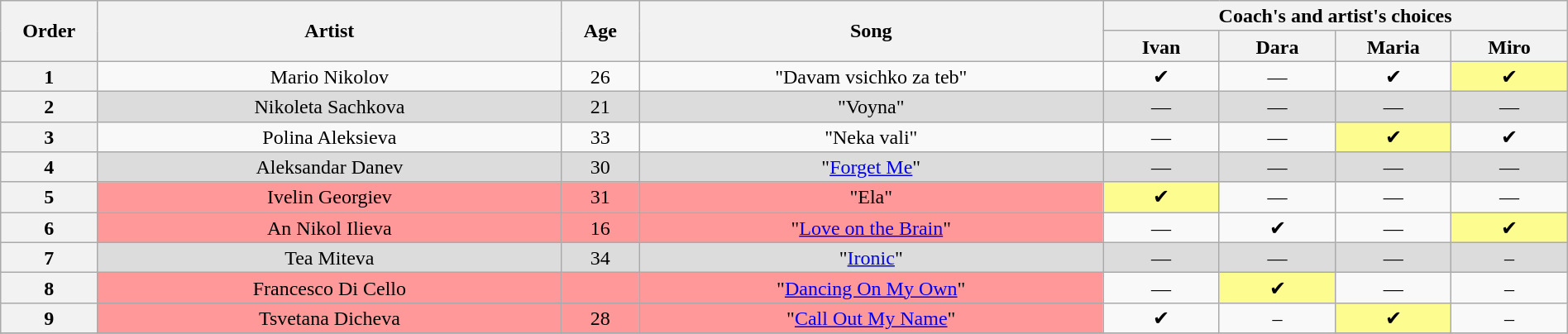<table class="wikitable" style="text-align:center; line-height:17px; width:100%">
<tr>
<th rowspan="2" scope="col" style="width:05%">Order</th>
<th rowspan="2" scope="col" style="width:24%">Artist</th>
<th rowspan="2" scope="col" style="width:04%">Age</th>
<th rowspan="2" scope="col" style="width:24%">Song</th>
<th colspan="4" scope="col" style="width:24%">Coach's and artist's choices</th>
</tr>
<tr>
<th style="width:06%">Ivan</th>
<th style="width:06%">Dara</th>
<th style="width:06%">Maria</th>
<th style="width:06%">Miro</th>
</tr>
<tr>
<th>1</th>
<td>Mario Nikolov</td>
<td>26</td>
<td>"Davam vsichko za teb"</td>
<td>✔</td>
<td>—</td>
<td>✔</td>
<td style="background:#fdfc8f">✔</td>
</tr>
<tr style="background:#dcdcdc">
<th>2</th>
<td>Nikoleta Sachkova</td>
<td>21</td>
<td>"Voyna"</td>
<td>—</td>
<td>—</td>
<td>—</td>
<td>—</td>
</tr>
<tr>
<th>3</th>
<td>Polina Aleksieva</td>
<td>33</td>
<td>"Neka vali"</td>
<td>—</td>
<td>—</td>
<td style="background:#fdfc8f">✔</td>
<td>✔</td>
</tr>
<tr style="background:#dcdcdc">
<th>4</th>
<td>Aleksandar Danev</td>
<td>30</td>
<td>"<a href='#'>Forget Me</a>"</td>
<td>—</td>
<td>—</td>
<td>—</td>
<td>—</td>
</tr>
<tr>
<th>5</th>
<td style="background:#ff9999">Ivelin Georgiev</td>
<td style="background:#ff9999">31</td>
<td style="background:#ff9999">"Ela"</td>
<td style="background:#fdfc8f">✔</td>
<td>—</td>
<td>—</td>
<td>—</td>
</tr>
<tr>
<th>6</th>
<td style="background:#ff9999">An Nikol Ilieva</td>
<td style="background:#ff9999">16</td>
<td style="background:#ff9999">"<a href='#'>Love on the Brain</a>"</td>
<td>—</td>
<td>✔</td>
<td>—</td>
<td style="background:#fdfc8f">✔</td>
</tr>
<tr style="background:#dcdcdc">
<th>7</th>
<td>Tea Miteva</td>
<td>34</td>
<td>"<a href='#'>Ironic</a>"</td>
<td>—</td>
<td>—</td>
<td>—</td>
<td>–</td>
</tr>
<tr>
<th>8</th>
<td style="background:#ff9999">Francesco Di Cello</td>
<td style="background:#ff9999"></td>
<td style="background:#ff9999">"<a href='#'>Dancing On My Own</a>"</td>
<td>—</td>
<td style="background:#fdfc8f">✔</td>
<td>—</td>
<td>–</td>
</tr>
<tr>
<th>9</th>
<td style="background:#ff9999">Tsvetana Dicheva</td>
<td style="background:#ff9999">28</td>
<td style="background:#ff9999">"<a href='#'>Call Out My Name</a>"</td>
<td>✔</td>
<td>–</td>
<td style="background:#fdfc8f">✔</td>
<td>–</td>
</tr>
<tr>
</tr>
</table>
